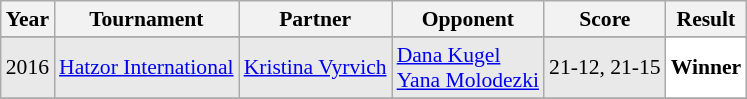<table class="sortable wikitable" style="font-size: 90%;">
<tr>
<th>Year</th>
<th>Tournament</th>
<th>Partner</th>
<th>Opponent</th>
<th>Score</th>
<th>Result</th>
</tr>
<tr>
</tr>
<tr style="background:#E9E9E9">
<td align="center">2016</td>
<td align="left"><a href='#'>Hatzor International</a></td>
<td align="left"> <a href='#'>Kristina Vyrvich</a></td>
<td align="left"> <a href='#'>Dana Kugel</a><br> <a href='#'>Yana Molodezki</a></td>
<td align="left">21-12, 21-15</td>
<td style="text-align:left; background:white"> <strong>Winner</strong></td>
</tr>
<tr>
</tr>
</table>
